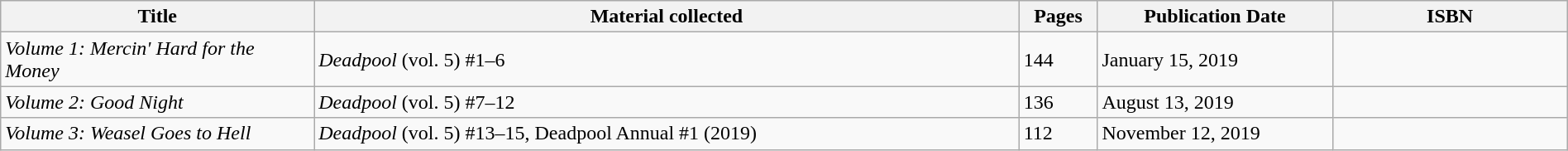<table class="wikitable" style="text-align:left;" width="100%">
<tr>
<th width="20%">Title</th>
<th width=45%>Material collected</th>
<th width=5%>Pages</th>
<th width="15%">Publication Date</th>
<th width="15%">ISBN</th>
</tr>
<tr>
<td><em>Volume 1: Mercin' Hard for the Money</em></td>
<td><em>Deadpool</em> (vol. 5) #1–6</td>
<td>144</td>
<td>January 15, 2019</td>
<td></td>
</tr>
<tr>
<td><em>Volume 2: Good Night</em></td>
<td><em>Deadpool</em> (vol. 5) #7–12</td>
<td>136</td>
<td>August 13, 2019</td>
<td></td>
</tr>
<tr>
<td><em>Volume 3: Weasel Goes to Hell</em></td>
<td><em>Deadpool</em> (vol. 5) #13–15, Deadpool Annual #1 (2019)</td>
<td>112</td>
<td>November 12, 2019</td>
<td></td>
</tr>
</table>
